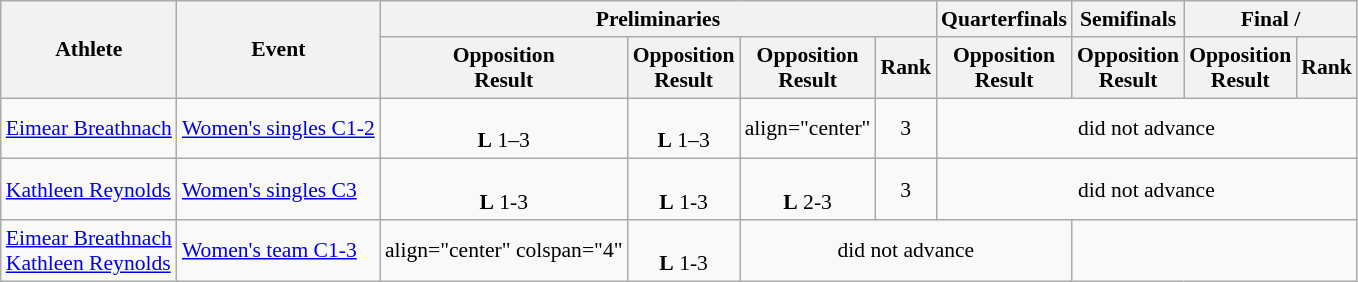<table class=wikitable style="font-size:90%">
<tr>
<th rowspan="2">Athlete</th>
<th rowspan="2">Event</th>
<th colspan="4">Preliminaries</th>
<th>Quarterfinals</th>
<th>Semifinals</th>
<th colspan="2">Final / </th>
</tr>
<tr>
<th>Opposition<br>Result</th>
<th>Opposition<br>Result</th>
<th>Opposition<br>Result</th>
<th>Rank</th>
<th>Opposition<br>Result</th>
<th>Opposition<br>Result</th>
<th>Opposition<br>Result</th>
<th>Rank</th>
</tr>
<tr>
<td><a href='#'>Eimear Breathnach</a></td>
<td><a href='#'>Women's singles C1-2</a></td>
<td align="center"><br><strong>L</strong> 1–3</td>
<td align="center"><br><strong>L</strong> 1–3</td>
<td>align="center" </td>
<td align="center">3</td>
<td align="center" colspan="4">did not advance</td>
</tr>
<tr>
<td><a href='#'>Kathleen Reynolds</a></td>
<td><a href='#'>Women's singles C3</a></td>
<td align="center"><br><strong>L</strong> 1-3</td>
<td align="center"><br><strong>L</strong> 1-3</td>
<td align="center"><br><strong>L</strong> 2-3</td>
<td align="center">3</td>
<td align="center" colspan="4">did not advance</td>
</tr>
<tr>
<td><a href='#'>Eimear Breathnach</a><br> <a href='#'>Kathleen Reynolds</a></td>
<td><a href='#'>Women's team C1-3</a></td>
<td>align="center" colspan="4" </td>
<td align="center"><br><strong>L</strong> 1-3</td>
<td align="center" colspan="3">did not advance</td>
</tr>
</table>
